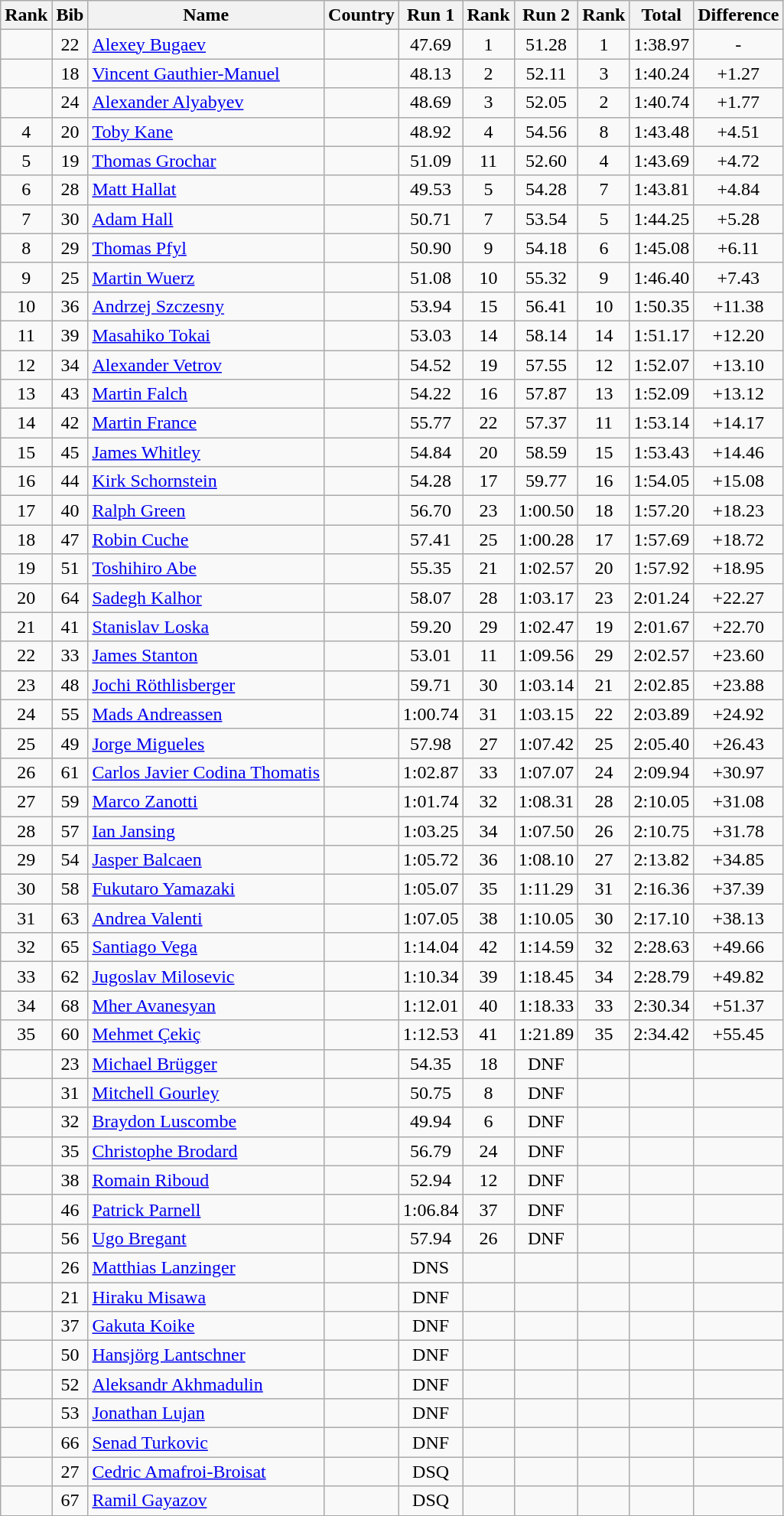<table class="wikitable sortable" style="text-align:center">
<tr>
<th>Rank</th>
<th>Bib</th>
<th>Name</th>
<th>Country</th>
<th>Run 1</th>
<th>Rank</th>
<th>Run 2</th>
<th>Rank</th>
<th>Total</th>
<th>Difference</th>
</tr>
<tr>
<td></td>
<td>22</td>
<td align=left><a href='#'>Alexey Bugaev</a></td>
<td align=left></td>
<td>47.69</td>
<td>1</td>
<td>51.28</td>
<td>1</td>
<td>1:38.97</td>
<td>-</td>
</tr>
<tr>
<td></td>
<td>18</td>
<td align=left><a href='#'>Vincent Gauthier-Manuel</a></td>
<td align=left></td>
<td>48.13</td>
<td>2</td>
<td>52.11</td>
<td>3</td>
<td>1:40.24</td>
<td>+1.27</td>
</tr>
<tr>
<td></td>
<td>24</td>
<td align=left><a href='#'>Alexander Alyabyev</a></td>
<td align=left></td>
<td>48.69</td>
<td>3</td>
<td>52.05</td>
<td>2</td>
<td>1:40.74</td>
<td>+1.77</td>
</tr>
<tr>
<td>4</td>
<td>20</td>
<td align=left><a href='#'>Toby Kane</a></td>
<td align=left></td>
<td>48.92</td>
<td>4</td>
<td>54.56</td>
<td>8</td>
<td>1:43.48</td>
<td>+4.51</td>
</tr>
<tr>
<td>5</td>
<td>19</td>
<td align=left><a href='#'>Thomas Grochar</a></td>
<td align=left></td>
<td>51.09</td>
<td>11</td>
<td>52.60</td>
<td>4</td>
<td>1:43.69</td>
<td>+4.72</td>
</tr>
<tr>
<td>6</td>
<td>28</td>
<td align=left><a href='#'>Matt Hallat</a></td>
<td align=left></td>
<td>49.53</td>
<td>5</td>
<td>54.28</td>
<td>7</td>
<td>1:43.81</td>
<td>+4.84</td>
</tr>
<tr>
<td>7</td>
<td>30</td>
<td align=left><a href='#'>Adam Hall</a></td>
<td align=left></td>
<td>50.71</td>
<td>7</td>
<td>53.54</td>
<td>5</td>
<td>1:44.25</td>
<td>+5.28</td>
</tr>
<tr>
<td>8</td>
<td>29</td>
<td align=left><a href='#'>Thomas Pfyl</a></td>
<td align=left></td>
<td>50.90</td>
<td>9</td>
<td>54.18</td>
<td>6</td>
<td>1:45.08</td>
<td>+6.11</td>
</tr>
<tr>
<td>9</td>
<td>25</td>
<td align=left><a href='#'>Martin Wuerz</a></td>
<td align=left></td>
<td>51.08</td>
<td>10</td>
<td>55.32</td>
<td>9</td>
<td>1:46.40</td>
<td>+7.43</td>
</tr>
<tr>
<td>10</td>
<td>36</td>
<td align=left><a href='#'>Andrzej Szczesny</a></td>
<td align=left></td>
<td>53.94</td>
<td>15</td>
<td>56.41</td>
<td>10</td>
<td>1:50.35</td>
<td>+11.38</td>
</tr>
<tr>
<td>11</td>
<td>39</td>
<td align=left><a href='#'>Masahiko Tokai</a></td>
<td align=left></td>
<td>53.03</td>
<td>14</td>
<td>58.14</td>
<td>14</td>
<td>1:51.17</td>
<td>+12.20</td>
</tr>
<tr>
<td>12</td>
<td>34</td>
<td align=left><a href='#'>Alexander Vetrov</a></td>
<td align=left></td>
<td>54.52</td>
<td>19</td>
<td>57.55</td>
<td>12</td>
<td>1:52.07</td>
<td>+13.10</td>
</tr>
<tr>
<td>13</td>
<td>43</td>
<td align=left><a href='#'>Martin Falch</a></td>
<td align=left></td>
<td>54.22</td>
<td>16</td>
<td>57.87</td>
<td>13</td>
<td>1:52.09</td>
<td>+13.12</td>
</tr>
<tr>
<td>14</td>
<td>42</td>
<td align=left><a href='#'>Martin France</a></td>
<td align=left></td>
<td>55.77</td>
<td>22</td>
<td>57.37</td>
<td>11</td>
<td>1:53.14</td>
<td>+14.17</td>
</tr>
<tr>
<td>15</td>
<td>45</td>
<td align=left><a href='#'>James Whitley</a></td>
<td align=left></td>
<td>54.84</td>
<td>20</td>
<td>58.59</td>
<td>15</td>
<td>1:53.43</td>
<td>+14.46</td>
</tr>
<tr>
<td>16</td>
<td>44</td>
<td align=left><a href='#'>Kirk Schornstein</a></td>
<td align=left></td>
<td>54.28</td>
<td>17</td>
<td>59.77</td>
<td>16</td>
<td>1:54.05</td>
<td>+15.08</td>
</tr>
<tr>
<td>17</td>
<td>40</td>
<td align=left><a href='#'>Ralph Green</a></td>
<td align=left></td>
<td>56.70</td>
<td>23</td>
<td>1:00.50</td>
<td>18</td>
<td>1:57.20</td>
<td>+18.23</td>
</tr>
<tr>
<td>18</td>
<td>47</td>
<td align=left><a href='#'>Robin Cuche</a></td>
<td align=left></td>
<td>57.41</td>
<td>25</td>
<td>1:00.28</td>
<td>17</td>
<td>1:57.69</td>
<td>+18.72</td>
</tr>
<tr>
<td>19</td>
<td>51</td>
<td align=left><a href='#'>Toshihiro Abe</a></td>
<td align=left></td>
<td>55.35</td>
<td>21</td>
<td>1:02.57</td>
<td>20</td>
<td>1:57.92</td>
<td>+18.95</td>
</tr>
<tr>
<td>20</td>
<td>64</td>
<td align=left><a href='#'>Sadegh Kalhor</a></td>
<td align=left></td>
<td>58.07</td>
<td>28</td>
<td>1:03.17</td>
<td>23</td>
<td>2:01.24</td>
<td>+22.27</td>
</tr>
<tr>
<td>21</td>
<td>41</td>
<td align=left><a href='#'>Stanislav Loska</a></td>
<td align=left></td>
<td>59.20</td>
<td>29</td>
<td>1:02.47</td>
<td>19</td>
<td>2:01.67</td>
<td>+22.70</td>
</tr>
<tr>
<td>22</td>
<td>33</td>
<td align=left><a href='#'>James Stanton</a></td>
<td align=left></td>
<td>53.01</td>
<td>11</td>
<td>1:09.56</td>
<td>29</td>
<td>2:02.57</td>
<td>+23.60</td>
</tr>
<tr>
<td>23</td>
<td>48</td>
<td align=left><a href='#'>Jochi Röthlisberger</a></td>
<td align=left></td>
<td>59.71</td>
<td>30</td>
<td>1:03.14</td>
<td>21</td>
<td>2:02.85</td>
<td>+23.88</td>
</tr>
<tr>
<td>24</td>
<td>55</td>
<td align=left><a href='#'>Mads Andreassen</a></td>
<td align=left></td>
<td>1:00.74</td>
<td>31</td>
<td>1:03.15</td>
<td>22</td>
<td>2:03.89</td>
<td>+24.92</td>
</tr>
<tr>
<td>25</td>
<td>49</td>
<td align=left><a href='#'>Jorge Migueles</a></td>
<td align=left></td>
<td>57.98</td>
<td>27</td>
<td>1:07.42</td>
<td>25</td>
<td>2:05.40</td>
<td>+26.43</td>
</tr>
<tr>
<td>26</td>
<td>61</td>
<td align=left><a href='#'>Carlos Javier Codina Thomatis</a></td>
<td align=left></td>
<td>1:02.87</td>
<td>33</td>
<td>1:07.07</td>
<td>24</td>
<td>2:09.94</td>
<td>+30.97</td>
</tr>
<tr>
<td>27</td>
<td>59</td>
<td align=left><a href='#'>Marco Zanotti</a></td>
<td align=left></td>
<td>1:01.74</td>
<td>32</td>
<td>1:08.31</td>
<td>28</td>
<td>2:10.05</td>
<td>+31.08</td>
</tr>
<tr>
<td>28</td>
<td>57</td>
<td align=left><a href='#'>Ian Jansing</a></td>
<td align=left></td>
<td>1:03.25</td>
<td>34</td>
<td>1:07.50</td>
<td>26</td>
<td>2:10.75</td>
<td>+31.78</td>
</tr>
<tr>
<td>29</td>
<td>54</td>
<td align=left><a href='#'>Jasper Balcaen</a></td>
<td align=left></td>
<td>1:05.72</td>
<td>36</td>
<td>1:08.10</td>
<td>27</td>
<td>2:13.82</td>
<td>+34.85</td>
</tr>
<tr>
<td>30</td>
<td>58</td>
<td align=left><a href='#'>Fukutaro Yamazaki</a></td>
<td align=left></td>
<td>1:05.07</td>
<td>35</td>
<td>1:11.29</td>
<td>31</td>
<td>2:16.36</td>
<td>+37.39</td>
</tr>
<tr>
<td>31</td>
<td>63</td>
<td align=left><a href='#'>Andrea Valenti</a></td>
<td align=left></td>
<td>1:07.05</td>
<td>38</td>
<td>1:10.05</td>
<td>30</td>
<td>2:17.10</td>
<td>+38.13</td>
</tr>
<tr>
<td>32</td>
<td>65</td>
<td align=left><a href='#'>Santiago Vega</a></td>
<td align=left></td>
<td>1:14.04</td>
<td>42</td>
<td>1:14.59</td>
<td>32</td>
<td>2:28.63</td>
<td>+49.66</td>
</tr>
<tr>
<td>33</td>
<td>62</td>
<td align=left><a href='#'>Jugoslav Milosevic</a></td>
<td align=left></td>
<td>1:10.34</td>
<td>39</td>
<td>1:18.45</td>
<td>34</td>
<td>2:28.79</td>
<td>+49.82</td>
</tr>
<tr>
<td>34</td>
<td>68</td>
<td align=left><a href='#'>Mher Avanesyan</a></td>
<td align=left></td>
<td>1:12.01</td>
<td>40</td>
<td>1:18.33</td>
<td>33</td>
<td>2:30.34</td>
<td>+51.37</td>
</tr>
<tr>
<td>35</td>
<td>60</td>
<td align=left><a href='#'>Mehmet Çekiç</a></td>
<td align=left></td>
<td>1:12.53</td>
<td>41</td>
<td>1:21.89</td>
<td>35</td>
<td>2:34.42</td>
<td>+55.45</td>
</tr>
<tr>
<td></td>
<td>23</td>
<td align=left><a href='#'>Michael Brügger</a></td>
<td align=left></td>
<td>54.35</td>
<td>18</td>
<td>DNF</td>
<td></td>
<td></td>
<td></td>
</tr>
<tr>
<td></td>
<td>31</td>
<td align=left><a href='#'>Mitchell Gourley</a></td>
<td align=left></td>
<td>50.75</td>
<td>8</td>
<td>DNF</td>
<td></td>
<td></td>
<td></td>
</tr>
<tr>
<td></td>
<td>32</td>
<td align=left><a href='#'>Braydon Luscombe</a></td>
<td align=left></td>
<td>49.94</td>
<td>6</td>
<td>DNF</td>
<td></td>
<td></td>
<td></td>
</tr>
<tr>
<td></td>
<td>35</td>
<td align=left><a href='#'>Christophe Brodard</a></td>
<td align=left></td>
<td>56.79</td>
<td>24</td>
<td>DNF</td>
<td></td>
<td></td>
<td></td>
</tr>
<tr>
<td></td>
<td>38</td>
<td align=left><a href='#'>Romain Riboud</a></td>
<td align=left></td>
<td>52.94</td>
<td>12</td>
<td>DNF</td>
<td></td>
<td></td>
<td></td>
</tr>
<tr>
<td></td>
<td>46</td>
<td align=left><a href='#'>Patrick Parnell</a></td>
<td align=left></td>
<td>1:06.84</td>
<td>37</td>
<td>DNF</td>
<td></td>
<td></td>
<td></td>
</tr>
<tr>
<td></td>
<td>56</td>
<td align=left><a href='#'>Ugo Bregant</a></td>
<td align=left></td>
<td>57.94</td>
<td>26</td>
<td>DNF</td>
<td></td>
<td></td>
<td></td>
</tr>
<tr>
<td></td>
<td>26</td>
<td align=left><a href='#'>Matthias Lanzinger</a></td>
<td align=left></td>
<td>DNS</td>
<td></td>
<td></td>
<td></td>
<td></td>
<td></td>
</tr>
<tr>
<td></td>
<td>21</td>
<td align=left><a href='#'>Hiraku Misawa</a></td>
<td align=left></td>
<td>DNF</td>
<td></td>
<td></td>
<td></td>
<td></td>
<td></td>
</tr>
<tr>
<td></td>
<td>37</td>
<td align=left><a href='#'>Gakuta Koike</a></td>
<td align=left></td>
<td>DNF</td>
<td></td>
<td></td>
<td></td>
<td></td>
<td></td>
</tr>
<tr>
<td></td>
<td>50</td>
<td align=left><a href='#'>Hansjörg Lantschner</a></td>
<td align=left></td>
<td>DNF</td>
<td></td>
<td></td>
<td></td>
<td></td>
<td></td>
</tr>
<tr>
<td></td>
<td>52</td>
<td align=left><a href='#'>Aleksandr Akhmadulin</a></td>
<td align=left></td>
<td>DNF</td>
<td></td>
<td></td>
<td></td>
<td></td>
<td></td>
</tr>
<tr>
<td></td>
<td>53</td>
<td align=left><a href='#'>Jonathan Lujan</a></td>
<td align=left></td>
<td>DNF</td>
<td></td>
<td></td>
<td></td>
<td></td>
<td></td>
</tr>
<tr>
<td></td>
<td>66</td>
<td align=left><a href='#'>Senad Turkovic</a></td>
<td align=left></td>
<td>DNF</td>
<td></td>
<td></td>
<td></td>
<td></td>
<td></td>
</tr>
<tr>
<td></td>
<td>27</td>
<td align=left><a href='#'>Cedric Amafroi-Broisat</a></td>
<td align=left></td>
<td>DSQ</td>
<td></td>
<td></td>
<td></td>
<td></td>
<td></td>
</tr>
<tr>
<td></td>
<td>67</td>
<td align=left><a href='#'>Ramil Gayazov</a></td>
<td align=left></td>
<td>DSQ</td>
<td></td>
<td></td>
<td></td>
<td></td>
<td></td>
</tr>
</table>
